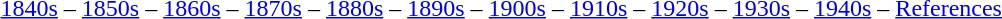<table class="toccolours" align="left">
<tr>
<td><br><a href='#'>1840s</a> –
<a href='#'>1850s</a> –
<a href='#'>1860s</a> –
<a href='#'>1870s</a> –
<a href='#'>1880s</a> –
<a href='#'>1890s</a> –
<a href='#'>1900s</a> –
<a href='#'>1910s</a> –
<a href='#'>1920s</a> –
<a href='#'>1930s</a> –
<a href='#'>1940s</a> –
<a href='#'>References</a></td>
</tr>
</table>
